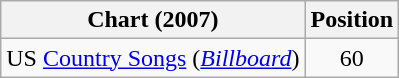<table class="wikitable sortable">
<tr>
<th scope="col">Chart (2007)</th>
<th scope="col">Position</th>
</tr>
<tr>
<td>US <a href='#'>Country Songs</a> (<em><a href='#'>Billboard</a></em>)</td>
<td align="center">60</td>
</tr>
</table>
